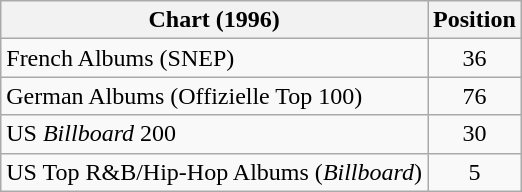<table class="wikitable sortable">
<tr>
<th>Chart (1996)</th>
<th>Position</th>
</tr>
<tr>
<td>French Albums (SNEP)</td>
<td align="center">36</td>
</tr>
<tr>
<td>German Albums (Offizielle Top 100)</td>
<td align="center">76</td>
</tr>
<tr>
<td>US <em>Billboard</em> 200</td>
<td align="center">30</td>
</tr>
<tr>
<td>US Top R&B/Hip-Hop Albums (<em>Billboard</em>)</td>
<td align="center">5</td>
</tr>
</table>
